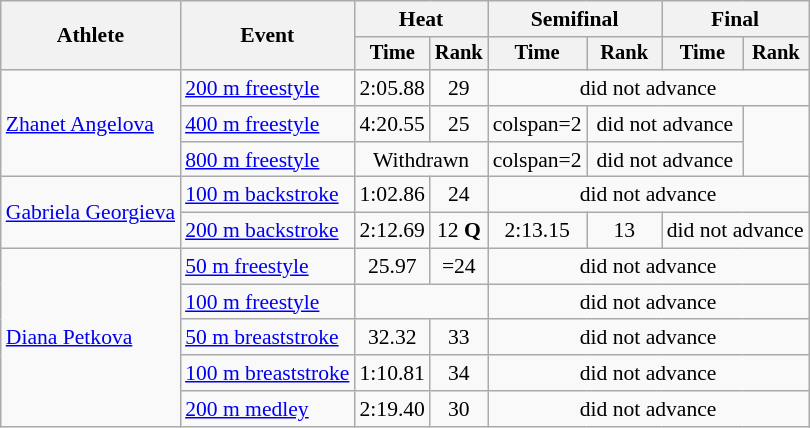<table class="wikitable" style="text-align:center; font-size:90%">
<tr>
<th rowspan="2">Athlete</th>
<th rowspan="2">Event</th>
<th colspan="2">Heat</th>
<th colspan="2">Semifinal</th>
<th colspan="2">Final</th>
</tr>
<tr style="font-size:95%">
<th>Time</th>
<th>Rank</th>
<th>Time</th>
<th>Rank</th>
<th>Time</th>
<th>Rank</th>
</tr>
<tr>
<td rowspan=3 align=left><a href='#'>Zhanet Angelova</a></td>
<td align=left><a href='#'>200 m freestyle</a></td>
<td>2:05.88</td>
<td>29</td>
<td colspan=4>did not advance</td>
</tr>
<tr>
<td align=left><a href='#'>400 m freestyle</a></td>
<td>4:20.55</td>
<td>25</td>
<td>colspan=2 </td>
<td colspan=2>did not advance</td>
</tr>
<tr>
<td align=left><a href='#'>800 m freestyle</a></td>
<td colspan=2>Withdrawn</td>
<td>colspan=2 </td>
<td colspan=2>did not advance</td>
</tr>
<tr>
<td rowspan=2 align=left><a href='#'>Gabriela Georgieva</a></td>
<td align=left><a href='#'>100 m backstroke</a></td>
<td>1:02.86</td>
<td>24</td>
<td colspan=4>did not advance</td>
</tr>
<tr>
<td align=left><a href='#'>200 m backstroke</a></td>
<td>2:12.69</td>
<td>12 <strong>Q</strong></td>
<td>2:13.15</td>
<td>13</td>
<td colspan=2>did not advance</td>
</tr>
<tr>
<td rowspan=5 align=left><a href='#'>Diana Petkova</a></td>
<td align=left><a href='#'>50 m freestyle</a></td>
<td>25.97</td>
<td>=24</td>
<td colspan=4>did not advance</td>
</tr>
<tr>
<td align=left><a href='#'>100 m freestyle</a></td>
<td colspan=2></td>
<td colspan=4>did not advance</td>
</tr>
<tr>
<td align=left><a href='#'>50 m breaststroke</a></td>
<td>32.32</td>
<td>33</td>
<td colspan=4>did not advance</td>
</tr>
<tr>
<td align=left><a href='#'>100 m breaststroke</a></td>
<td>1:10.81</td>
<td>34</td>
<td colspan=4>did not advance</td>
</tr>
<tr>
<td align=left><a href='#'>200 m medley</a></td>
<td>2:19.40</td>
<td>30</td>
<td colspan=4>did not advance</td>
</tr>
</table>
